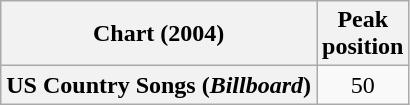<table class="wikitable sortable plainrowheaders" style="text-align:center">
<tr>
<th scope="col">Chart (2004)</th>
<th scope="col">Peak<br>position</th>
</tr>
<tr>
<th scope="row">US Country Songs (<em>Billboard</em>)</th>
<td align="center">50</td>
</tr>
</table>
